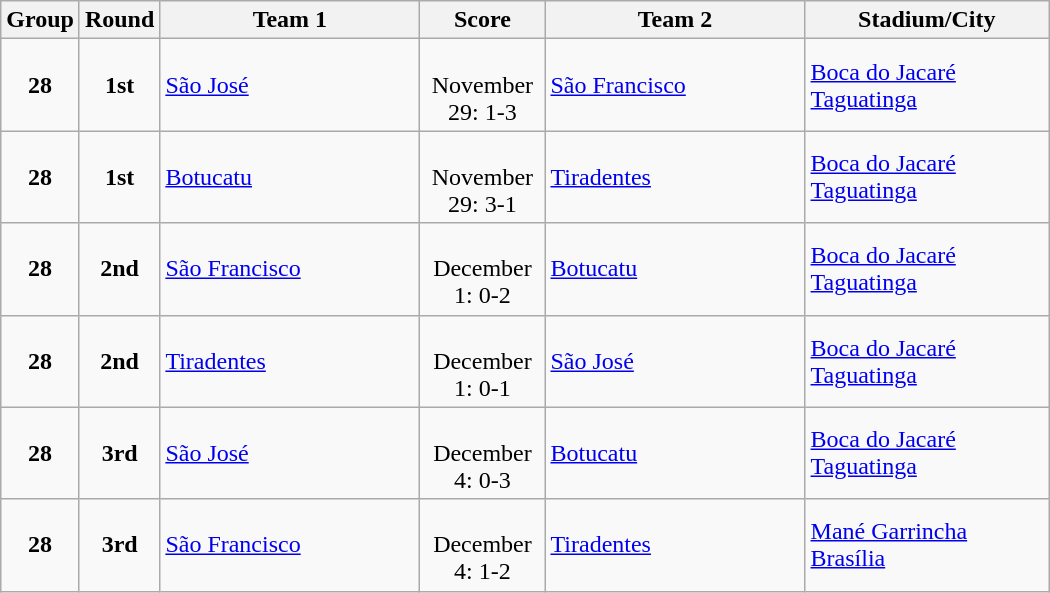<table class="wikitable">
<tr>
<th width="20">Group</th>
<th width="20">Round</th>
<th width="166">Team 1</th>
<th width="76">Score</th>
<th width="166">Team 2</th>
<th width="155">Stadium/City</th>
</tr>
<tr>
<td style="text-align:center"><strong>28</strong></td>
<td style="text-align:center"><strong>1st</strong></td>
<td> <a href='#'>São José</a></td>
<td style="text-align:center"><br>November 29: 1-3</td>
<td> <a href='#'>São Francisco</a></td>
<td><a href='#'>Boca do Jacaré</a> <br>  <a href='#'>Taguatinga</a></td>
</tr>
<tr>
<td style="text-align:center"><strong>28</strong></td>
<td style="text-align:center"><strong>1st</strong></td>
<td> <a href='#'>Botucatu</a></td>
<td style="text-align:center"><br>November 29: 3-1</td>
<td> <a href='#'>Tiradentes</a></td>
<td><a href='#'>Boca do Jacaré</a> <br>  <a href='#'>Taguatinga</a></td>
</tr>
<tr>
<td style="text-align:center"><strong>28</strong></td>
<td style="text-align:center"><strong>2nd</strong></td>
<td> <a href='#'>São Francisco</a></td>
<td style="text-align:center"><br>December 1: 0-2</td>
<td> <a href='#'>Botucatu</a></td>
<td><a href='#'>Boca do Jacaré</a> <br>  <a href='#'>Taguatinga</a></td>
</tr>
<tr>
<td style="text-align:center"><strong>28</strong></td>
<td style="text-align:center"><strong>2nd</strong></td>
<td> <a href='#'>Tiradentes</a></td>
<td style="text-align:center"><br>December 1: 0-1</td>
<td> <a href='#'>São José</a></td>
<td><a href='#'>Boca do Jacaré</a> <br>  <a href='#'>Taguatinga</a></td>
</tr>
<tr>
<td style="text-align:center"><strong>28</strong></td>
<td style="text-align:center"><strong>3rd</strong></td>
<td> <a href='#'>São José</a></td>
<td style="text-align:center"><br>December 4: 0-3</td>
<td> <a href='#'>Botucatu</a></td>
<td><a href='#'>Boca do Jacaré</a> <br>  <a href='#'>Taguatinga</a></td>
</tr>
<tr>
<td style="text-align:center"><strong>28</strong></td>
<td style="text-align:center"><strong>3rd</strong></td>
<td> <a href='#'>São Francisco</a></td>
<td style="text-align:center"><br>December 4: 1-2</td>
<td> <a href='#'>Tiradentes</a></td>
<td><a href='#'>Mané Garrincha</a> <br>  <a href='#'>Brasília</a></td>
</tr>
</table>
